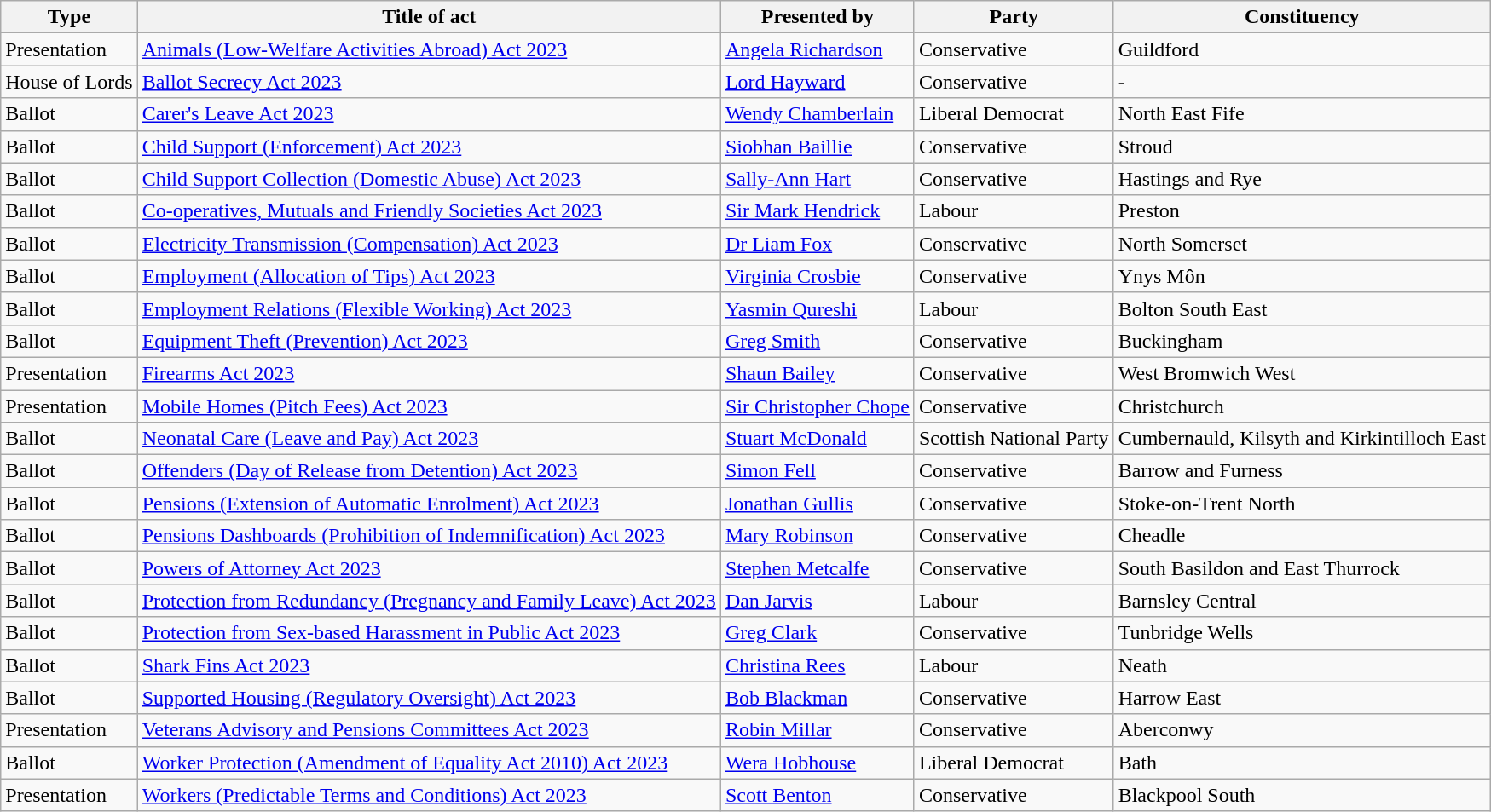<table class="wikitable">
<tr>
<th>Type</th>
<th>Title of act</th>
<th>Presented by</th>
<th>Party</th>
<th>Constituency</th>
</tr>
<tr |->
<td>Presentation</td>
<td><a href='#'>Animals (Low-Welfare Activities Abroad) Act 2023</a></td>
<td><a href='#'>Angela Richardson</a></td>
<td>Conservative</td>
<td>Guildford</td>
</tr>
<tr>
<td>House of Lords</td>
<td><a href='#'>Ballot Secrecy Act 2023</a></td>
<td><a href='#'>Lord Hayward</a></td>
<td>Conservative</td>
<td>-</td>
</tr>
<tr>
<td>Ballot</td>
<td><a href='#'>Carer's Leave Act 2023</a></td>
<td><a href='#'>Wendy Chamberlain</a></td>
<td>Liberal Democrat</td>
<td>North East Fife</td>
</tr>
<tr>
<td>Ballot</td>
<td><a href='#'>Child Support (Enforcement) Act 2023</a></td>
<td><a href='#'>Siobhan Baillie</a></td>
<td>Conservative</td>
<td>Stroud</td>
</tr>
<tr>
<td>Ballot</td>
<td><a href='#'>Child Support Collection (Domestic Abuse) Act 2023</a></td>
<td><a href='#'>Sally-Ann Hart</a></td>
<td>Conservative</td>
<td>Hastings and Rye</td>
</tr>
<tr>
<td>Ballot</td>
<td><a href='#'>Co-operatives, Mutuals and Friendly Societies Act 2023</a></td>
<td><a href='#'>Sir Mark Hendrick</a></td>
<td>Labour</td>
<td>Preston</td>
</tr>
<tr>
<td>Ballot</td>
<td><a href='#'>Electricity Transmission (Compensation) Act 2023</a></td>
<td><a href='#'>Dr Liam Fox</a></td>
<td>Conservative</td>
<td>North Somerset</td>
</tr>
<tr>
<td>Ballot</td>
<td><a href='#'>Employment (Allocation of Tips) Act 2023</a></td>
<td><a href='#'>Virginia Crosbie</a></td>
<td>Conservative</td>
<td>Ynys Môn</td>
</tr>
<tr>
<td>Ballot</td>
<td><a href='#'>Employment Relations (Flexible Working) Act 2023</a></td>
<td><a href='#'>Yasmin Qureshi</a></td>
<td>Labour</td>
<td>Bolton South East</td>
</tr>
<tr>
<td>Ballot</td>
<td><a href='#'>Equipment Theft (Prevention) Act 2023</a></td>
<td><a href='#'>Greg Smith</a></td>
<td>Conservative</td>
<td>Buckingham</td>
</tr>
<tr>
<td>Presentation</td>
<td><a href='#'>Firearms Act 2023</a></td>
<td><a href='#'>Shaun Bailey</a></td>
<td>Conservative</td>
<td>West Bromwich West</td>
</tr>
<tr>
<td>Presentation</td>
<td><a href='#'>Mobile Homes (Pitch Fees) Act 2023</a></td>
<td><a href='#'>Sir Christopher Chope</a></td>
<td>Conservative</td>
<td>Christchurch</td>
</tr>
<tr>
<td>Ballot</td>
<td><a href='#'>Neonatal Care (Leave and Pay) Act 2023</a></td>
<td><a href='#'>Stuart McDonald</a></td>
<td>Scottish National Party</td>
<td>Cumbernauld, Kilsyth and Kirkintilloch East</td>
</tr>
<tr>
<td>Ballot</td>
<td><a href='#'>Offenders (Day of Release from Detention) Act 2023</a></td>
<td><a href='#'>Simon Fell</a></td>
<td>Conservative</td>
<td>Barrow and Furness</td>
</tr>
<tr>
<td>Ballot</td>
<td><a href='#'>Pensions (Extension of Automatic Enrolment) Act 2023</a></td>
<td><a href='#'>Jonathan Gullis</a></td>
<td>Conservative</td>
<td>Stoke-on-Trent North</td>
</tr>
<tr>
<td>Ballot</td>
<td><a href='#'>Pensions Dashboards (Prohibition of Indemnification) Act 2023</a></td>
<td><a href='#'>Mary Robinson</a></td>
<td>Conservative</td>
<td>Cheadle</td>
</tr>
<tr>
<td>Ballot</td>
<td><a href='#'>Powers of Attorney Act 2023</a></td>
<td><a href='#'>Stephen Metcalfe</a></td>
<td>Conservative</td>
<td>South Basildon and East Thurrock</td>
</tr>
<tr>
<td>Ballot</td>
<td><a href='#'>Protection from Redundancy (Pregnancy and Family Leave) Act 2023</a></td>
<td><a href='#'>Dan Jarvis</a></td>
<td>Labour</td>
<td>Barnsley Central</td>
</tr>
<tr>
<td>Ballot</td>
<td><a href='#'>Protection from Sex-based Harassment in Public Act 2023</a></td>
<td><a href='#'>Greg Clark</a></td>
<td>Conservative</td>
<td>Tunbridge Wells</td>
</tr>
<tr>
<td>Ballot</td>
<td><a href='#'>Shark Fins Act 2023</a></td>
<td><a href='#'>Christina Rees</a></td>
<td>Labour</td>
<td>Neath</td>
</tr>
<tr>
<td>Ballot</td>
<td><a href='#'>Supported Housing (Regulatory Oversight) Act 2023</a></td>
<td><a href='#'>Bob Blackman</a></td>
<td>Conservative</td>
<td>Harrow East</td>
</tr>
<tr>
<td>Presentation</td>
<td><a href='#'>Veterans Advisory and Pensions Committees Act 2023</a></td>
<td><a href='#'>Robin Millar</a></td>
<td>Conservative</td>
<td>Aberconwy</td>
</tr>
<tr>
<td>Ballot</td>
<td><a href='#'>Worker Protection (Amendment of Equality Act 2010) Act 2023</a></td>
<td><a href='#'>Wera Hobhouse</a></td>
<td>Liberal Democrat</td>
<td>Bath</td>
</tr>
<tr>
<td>Presentation</td>
<td><a href='#'>Workers (Predictable Terms and Conditions) Act 2023</a></td>
<td><a href='#'>Scott Benton</a></td>
<td>Conservative</td>
<td>Blackpool South</td>
</tr>
</table>
